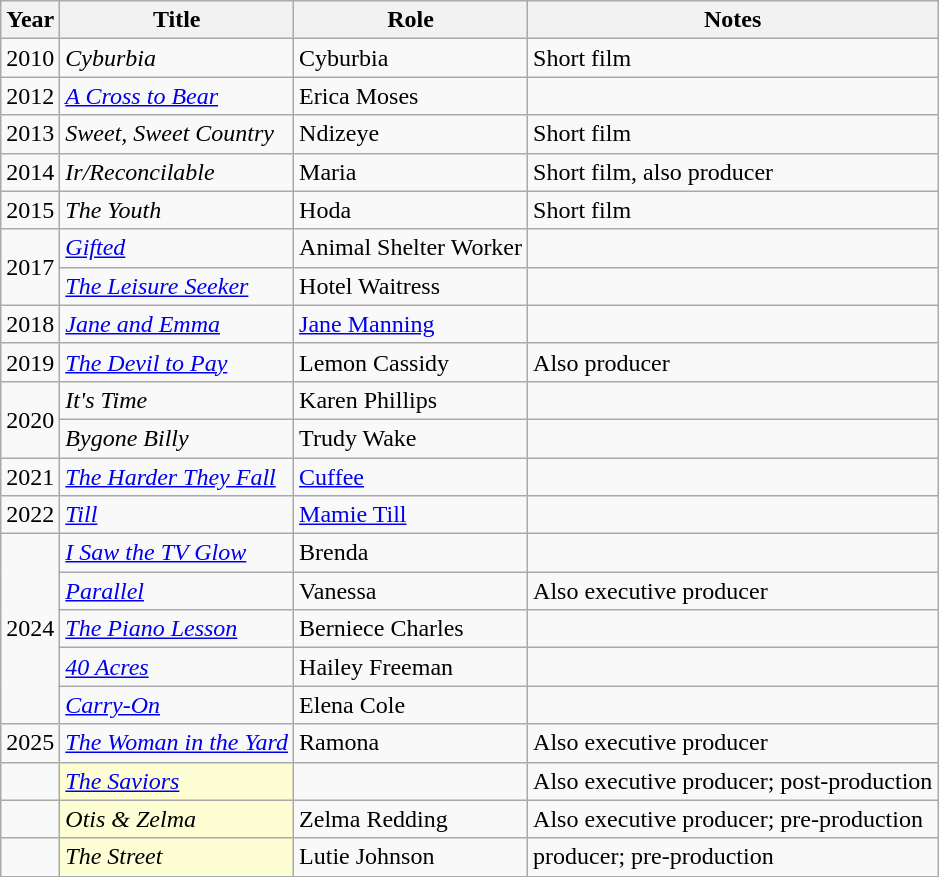<table class="wikitable">
<tr>
<th>Year</th>
<th>Title</th>
<th>Role</th>
<th class="unsortable">Notes</th>
</tr>
<tr>
<td>2010</td>
<td><em>Cyburbia</em></td>
<td>Cyburbia</td>
<td>Short film</td>
</tr>
<tr>
<td>2012</td>
<td><em><a href='#'>A Cross to Bear</a></em></td>
<td>Erica Moses</td>
<td></td>
</tr>
<tr>
<td>2013</td>
<td><em>Sweet, Sweet Country</em></td>
<td>Ndizeye</td>
<td>Short film</td>
</tr>
<tr>
<td>2014</td>
<td><em>Ir/Reconcilable</em></td>
<td>Maria</td>
<td>Short film, also producer</td>
</tr>
<tr>
<td>2015</td>
<td><em>The Youth</em></td>
<td>Hoda</td>
<td>Short film</td>
</tr>
<tr>
<td rowspan="2">2017</td>
<td><em><a href='#'>Gifted</a></em></td>
<td>Animal Shelter Worker</td>
<td></td>
</tr>
<tr>
<td><em><a href='#'>The Leisure Seeker</a></em></td>
<td>Hotel Waitress</td>
<td></td>
</tr>
<tr>
<td>2018</td>
<td><em><a href='#'>Jane and Emma</a></em></td>
<td><a href='#'>Jane Manning</a></td>
<td></td>
</tr>
<tr>
<td>2019</td>
<td><em><a href='#'>The Devil to Pay</a></em></td>
<td>Lemon Cassidy</td>
<td>Also producer</td>
</tr>
<tr>
<td rowspan="2">2020</td>
<td><em>It's Time</em></td>
<td>Karen Phillips</td>
<td></td>
</tr>
<tr>
<td><em>Bygone Billy</em></td>
<td>Trudy Wake</td>
<td></td>
</tr>
<tr>
<td>2021</td>
<td><em><a href='#'>The Harder They Fall</a></em></td>
<td><a href='#'>Cuffee</a></td>
<td></td>
</tr>
<tr>
<td>2022</td>
<td><em><a href='#'>Till</a></em></td>
<td><a href='#'>Mamie Till</a></td>
<td></td>
</tr>
<tr>
<td rowspan="5">2024</td>
<td><em><a href='#'>I Saw the TV Glow</a></em></td>
<td>Brenda</td>
<td></td>
</tr>
<tr>
<td><em><a href='#'>Parallel</a></em></td>
<td>Vanessa</td>
<td>Also executive producer</td>
</tr>
<tr>
<td><em><a href='#'>The Piano Lesson</a></em></td>
<td>Berniece Charles</td>
<td></td>
</tr>
<tr>
<td><em><a href='#'>40 Acres</a></em></td>
<td>Hailey Freeman</td>
<td></td>
</tr>
<tr>
<td><em><a href='#'>Carry-On</a></em></td>
<td>Elena Cole</td>
<td></td>
</tr>
<tr>
<td>2025</td>
<td><em><a href='#'>The Woman in the Yard</a></em></td>
<td>Ramona</td>
<td>Also executive producer</td>
</tr>
<tr>
<td></td>
<td style="background:#ffcc;"><em><a href='#'>The Saviors</a></em> </td>
<td></td>
<td>Also executive producer; post-production</td>
</tr>
<tr>
<td></td>
<td style="background:#ffcc;"><em>Otis & Zelma</em> </td>
<td>Zelma Redding</td>
<td>Also executive producer; pre-production</td>
</tr>
<tr>
<td></td>
<td style="background:#ffcc;"><em>The Street</em> </td>
<td>Lutie Johnson</td>
<td>producer; pre-production</td>
</tr>
</table>
